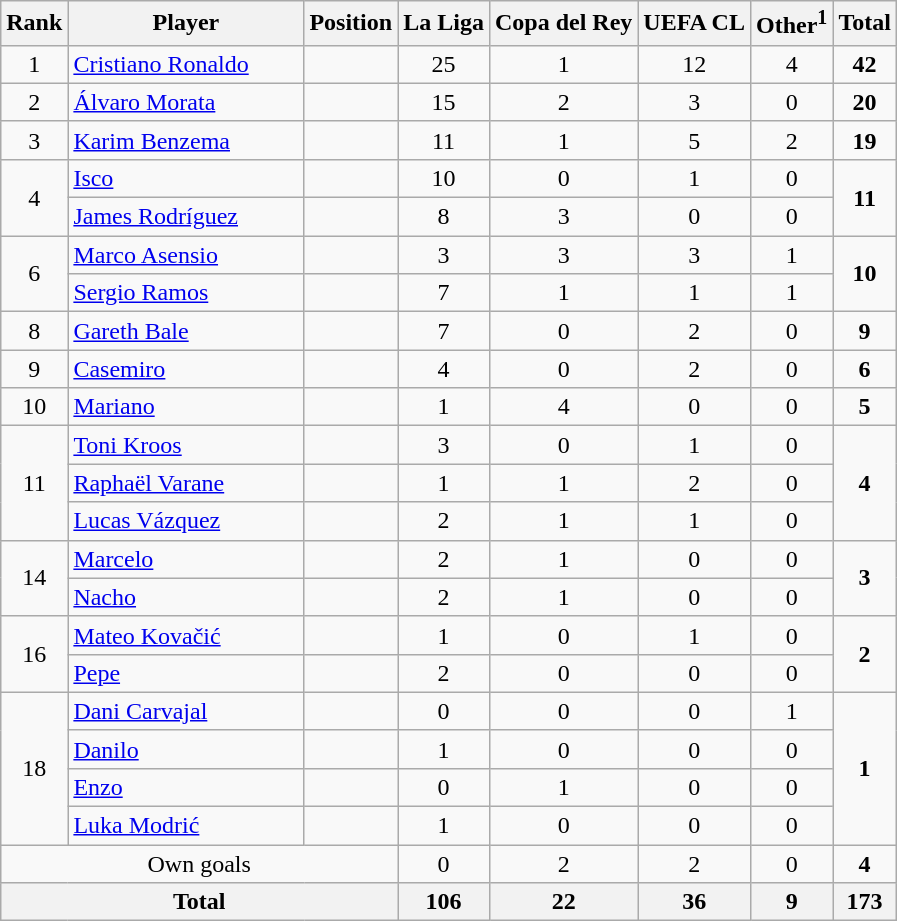<table class="wikitable">
<tr>
<th>Rank</th>
<th style="width:150px;">Player</th>
<th>Position</th>
<th>La Liga</th>
<th>Copa del Rey</th>
<th>UEFA CL</th>
<th>Other<sup>1</sup></th>
<th>Total</th>
</tr>
<tr>
<td align=center>1</td>
<td> <a href='#'>Cristiano Ronaldo</a></td>
<td align=center></td>
<td align=center>25</td>
<td align=center>1</td>
<td align=center>12</td>
<td align=center>4</td>
<td align=center><strong>42</strong></td>
</tr>
<tr>
<td align=center>2</td>
<td> <a href='#'>Álvaro Morata</a></td>
<td align=center></td>
<td align=center>15</td>
<td align=center>2</td>
<td align=center>3</td>
<td align=center>0</td>
<td align=center><strong>20</strong></td>
</tr>
<tr>
<td align=center>3</td>
<td> <a href='#'>Karim Benzema</a></td>
<td align=center></td>
<td align=center>11</td>
<td align=center>1</td>
<td align=center>5</td>
<td align=center>2</td>
<td align=center><strong>19</strong></td>
</tr>
<tr>
<td align=center rowspan=2>4</td>
<td> <a href='#'>Isco</a></td>
<td align=center></td>
<td align=center>10</td>
<td align=center>0</td>
<td align=center>1</td>
<td align=center>0</td>
<td align=center rowspan=2><strong>11</strong></td>
</tr>
<tr>
<td> <a href='#'>James Rodríguez</a></td>
<td align=center></td>
<td align=center>8</td>
<td align=center>3</td>
<td align=center>0</td>
<td align=center>0</td>
</tr>
<tr>
<td align=center rowspan=2>6</td>
<td> <a href='#'>Marco Asensio</a></td>
<td align=center></td>
<td align=center>3</td>
<td align=center>3</td>
<td align=center>3</td>
<td align=center>1</td>
<td align=center rowspan=2><strong>10</strong></td>
</tr>
<tr>
<td> <a href='#'>Sergio Ramos</a></td>
<td align=center></td>
<td align=center>7</td>
<td align=center>1</td>
<td align=center>1</td>
<td align=center>1</td>
</tr>
<tr>
<td align=center>8</td>
<td> <a href='#'>Gareth Bale</a></td>
<td align=center></td>
<td align=center>7</td>
<td align=center>0</td>
<td align=center>2</td>
<td align=center>0</td>
<td align=center><strong>9</strong></td>
</tr>
<tr>
<td align=center>9</td>
<td> <a href='#'>Casemiro</a></td>
<td align=center></td>
<td align=center>4</td>
<td align=center>0</td>
<td align=center>2</td>
<td align=center>0</td>
<td align=center><strong>6</strong></td>
</tr>
<tr>
<td align=center>10</td>
<td> <a href='#'>Mariano</a></td>
<td align=center></td>
<td align=center>1</td>
<td align=center>4</td>
<td align=center>0</td>
<td align=center>0</td>
<td align=center><strong>5</strong></td>
</tr>
<tr>
<td align=center rowspan=3>11</td>
<td> <a href='#'>Toni Kroos</a></td>
<td align=center></td>
<td align=center>3</td>
<td align=center>0</td>
<td align=center>1</td>
<td align=center>0</td>
<td align=center rowspan=3><strong>4</strong></td>
</tr>
<tr>
<td> <a href='#'>Raphaël Varane</a></td>
<td align=center></td>
<td align=center>1</td>
<td align=center>1</td>
<td align=center>2</td>
<td align=center>0</td>
</tr>
<tr>
<td> <a href='#'>Lucas Vázquez</a></td>
<td align=center></td>
<td align=center>2</td>
<td align=center>1</td>
<td align=center>1</td>
<td align=center>0</td>
</tr>
<tr>
<td align=center rowspan=2>14</td>
<td> <a href='#'>Marcelo</a></td>
<td align=center></td>
<td align=center>2</td>
<td align=center>1</td>
<td align=center>0</td>
<td align=center>0</td>
<td align=center rowspan=2><strong>3</strong></td>
</tr>
<tr>
<td> <a href='#'>Nacho</a></td>
<td align=center></td>
<td align=center>2</td>
<td align=center>1</td>
<td align=center>0</td>
<td align=center>0</td>
</tr>
<tr>
<td align=center rowspan=2>16</td>
<td> <a href='#'>Mateo Kovačić</a></td>
<td align=center></td>
<td align=center>1</td>
<td align=center>0</td>
<td align=center>1</td>
<td align=center>0</td>
<td align=center rowspan=2><strong>2</strong></td>
</tr>
<tr>
<td> <a href='#'>Pepe</a></td>
<td align=center></td>
<td align=center>2</td>
<td align=center>0</td>
<td align=center>0</td>
<td align=center>0</td>
</tr>
<tr>
<td align=center rowspan=4>18</td>
<td> <a href='#'>Dani Carvajal</a></td>
<td align=center></td>
<td align=center>0</td>
<td align=center>0</td>
<td align=center>0</td>
<td align=center>1</td>
<td align=center rowspan=4><strong>1</strong></td>
</tr>
<tr>
<td> <a href='#'>Danilo</a></td>
<td align=center></td>
<td align=center>1</td>
<td align=center>0</td>
<td align=center>0</td>
<td align=center>0</td>
</tr>
<tr>
<td> <a href='#'>Enzo</a></td>
<td align=center></td>
<td align=center>0</td>
<td align=center>1</td>
<td align=center>0</td>
<td align=center>0</td>
</tr>
<tr>
<td> <a href='#'>Luka Modrić</a></td>
<td align=center></td>
<td align=center>1</td>
<td align=center>0</td>
<td align=center>0</td>
<td align=center>0</td>
</tr>
<tr>
<td align=center colspan=3>Own goals</td>
<td align=center>0</td>
<td align=center>2</td>
<td align=center>2</td>
<td align=center>0</td>
<td align=center><strong>4</strong></td>
</tr>
<tr>
<th align=center colspan=3>Total</th>
<th align=center>106</th>
<th align=center>22</th>
<th align=center>36</th>
<th align=center>9</th>
<th align=center>173</th>
</tr>
</table>
